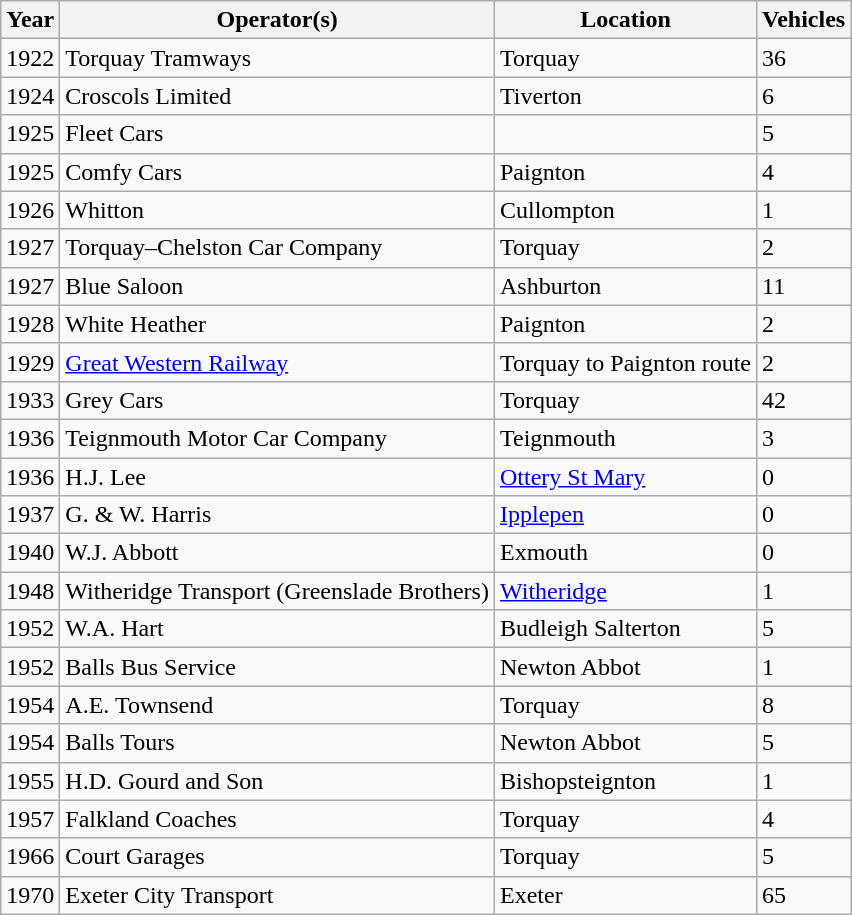<table class="wikitable">
<tr>
<th>Year</th>
<th>Operator(s)</th>
<th>Location</th>
<th>Vehicles</th>
</tr>
<tr>
<td>1922</td>
<td>Torquay Tramways</td>
<td>Torquay</td>
<td>36</td>
</tr>
<tr>
<td>1924</td>
<td>Croscols Limited</td>
<td>Tiverton</td>
<td>6</td>
</tr>
<tr>
<td>1925</td>
<td>Fleet Cars</td>
<td></td>
<td>5</td>
</tr>
<tr>
<td>1925</td>
<td>Comfy Cars</td>
<td>Paignton</td>
<td>4</td>
</tr>
<tr>
<td>1926</td>
<td>Whitton</td>
<td>Cullompton</td>
<td>1</td>
</tr>
<tr>
<td>1927</td>
<td>Torquay–Chelston Car Company</td>
<td>Torquay</td>
<td>2</td>
</tr>
<tr>
<td>1927</td>
<td>Blue Saloon</td>
<td>Ashburton</td>
<td>11</td>
</tr>
<tr>
<td>1928</td>
<td>White Heather</td>
<td>Paignton</td>
<td>2</td>
</tr>
<tr>
<td>1929</td>
<td><a href='#'>Great Western Railway</a></td>
<td>Torquay to Paignton route</td>
<td>2</td>
</tr>
<tr>
<td>1933</td>
<td>Grey Cars</td>
<td>Torquay</td>
<td>42</td>
</tr>
<tr>
<td>1936</td>
<td>Teignmouth Motor Car Company</td>
<td>Teignmouth</td>
<td>3</td>
</tr>
<tr>
<td>1936</td>
<td>H.J. Lee</td>
<td><a href='#'>Ottery St Mary</a></td>
<td>0</td>
</tr>
<tr>
<td>1937</td>
<td>G. & W. Harris</td>
<td><a href='#'>Ipplepen</a></td>
<td>0</td>
</tr>
<tr>
<td>1940</td>
<td>W.J. Abbott</td>
<td>Exmouth</td>
<td>0</td>
</tr>
<tr>
<td>1948</td>
<td>Witheridge Transport (Greenslade Brothers)</td>
<td><a href='#'>Witheridge</a></td>
<td>1</td>
</tr>
<tr>
<td>1952</td>
<td>W.A. Hart</td>
<td>Budleigh Salterton</td>
<td>5</td>
</tr>
<tr>
<td>1952</td>
<td>Balls Bus Service</td>
<td>Newton Abbot</td>
<td>1</td>
</tr>
<tr>
<td>1954</td>
<td>A.E. Townsend</td>
<td>Torquay</td>
<td>8</td>
</tr>
<tr>
<td>1954</td>
<td>Balls Tours</td>
<td>Newton Abbot</td>
<td>5</td>
</tr>
<tr>
<td>1955</td>
<td>H.D. Gourd and Son</td>
<td>Bishopsteignton</td>
<td>1</td>
</tr>
<tr>
<td>1957</td>
<td>Falkland Coaches</td>
<td>Torquay</td>
<td>4</td>
</tr>
<tr>
<td>1966</td>
<td>Court Garages</td>
<td>Torquay</td>
<td>5</td>
</tr>
<tr>
<td>1970</td>
<td>Exeter City Transport</td>
<td>Exeter</td>
<td>65</td>
</tr>
</table>
